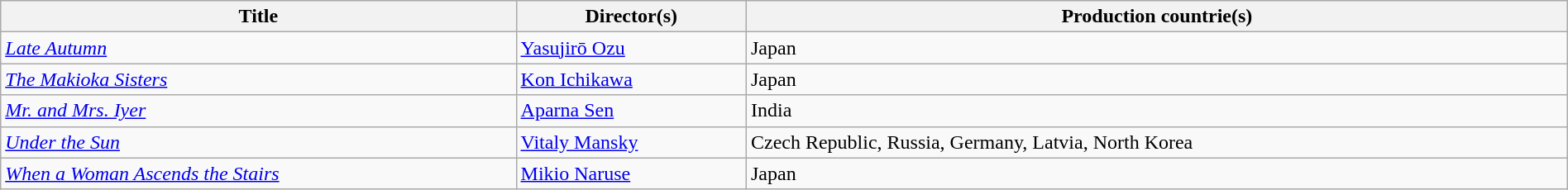<table class="sortable wikitable" style="width:100%; margin-bottom:4px" cellpadding="5">
<tr>
<th scope="col">Title</th>
<th scope="col">Director(s)</th>
<th scope="col">Production countrie(s)</th>
</tr>
<tr>
<td><em><a href='#'>Late Autumn</a></em></td>
<td><a href='#'>Yasujirō Ozu</a></td>
<td>Japan</td>
</tr>
<tr>
<td><em><a href='#'>The Makioka Sisters</a></em></td>
<td><a href='#'>Kon Ichikawa</a></td>
<td>Japan</td>
</tr>
<tr>
<td><em><a href='#'>Mr. and Mrs. Iyer</a></em></td>
<td><a href='#'>Aparna Sen</a></td>
<td>India</td>
</tr>
<tr>
<td><em><a href='#'>Under the Sun</a></em></td>
<td><a href='#'>Vitaly Mansky</a></td>
<td>Czech Republic, Russia, Germany, Latvia, North Korea</td>
</tr>
<tr>
<td><em><a href='#'>When a Woman Ascends the Stairs</a></em></td>
<td><a href='#'>Mikio Naruse</a></td>
<td>Japan</td>
</tr>
</table>
